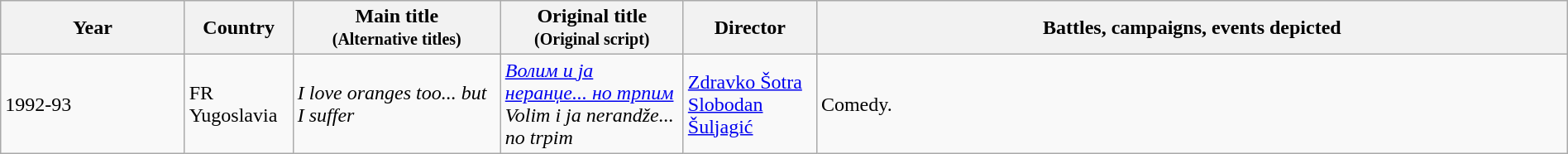<table class="wikitable sortable" style="width:100%;">
<tr>
<th class="unsortable">Year</th>
<th width= 80>Country</th>
<th width=160>Main title<br><small>(Alternative titles)</small></th>
<th width=140>Original title<br><small>(Original script)</small></th>
<th width=100>Director</th>
<th class="unsortable">Battles, campaigns, events depicted</th>
</tr>
<tr>
<td>1992-93</td>
<td>FR Yugoslavia</td>
<td><em>I love oranges too... but I suffer</em></td>
<td><em><a href='#'>Волим и ја неранџе... но трпим</a></em><br><em>Volim i ja nerandže... no trpim</em></td>
<td><a href='#'>Zdravko Šotra</a><br><a href='#'>Slobodan Šuljagić</a></td>
<td>Comedy.</td>
</tr>
</table>
